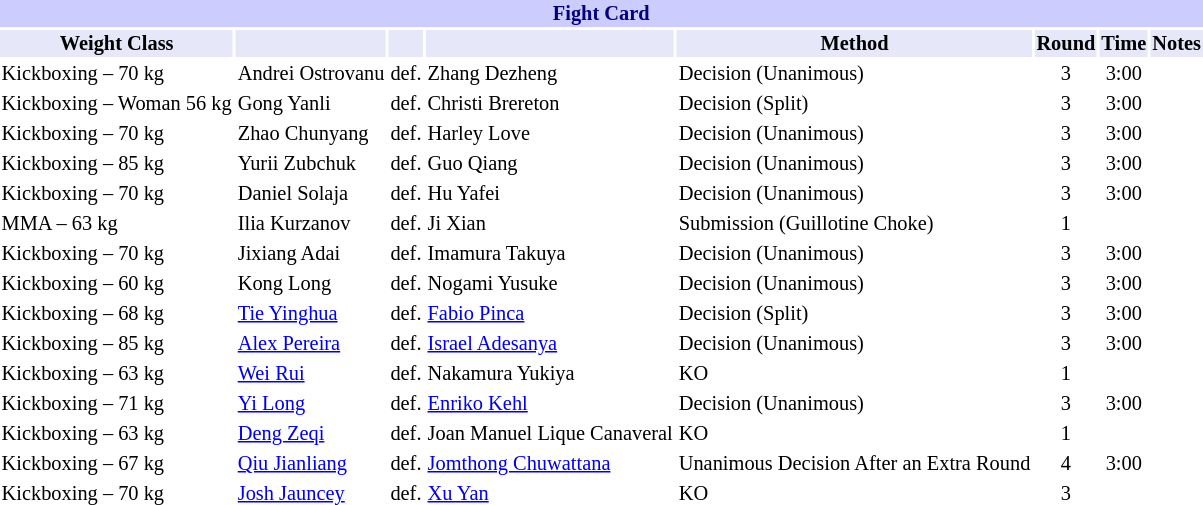<table class="toccolours" style="font-size: 85%;">
<tr>
<th colspan="8" style="background-color: #ccf; color: #000080; text-align: center;"><strong>Fight Card</strong></th>
</tr>
<tr>
<th colspan="1" style="background-color: #E6E8FA; color: #000000; text-align: center;">Weight Class</th>
<th colspan="1" style="background-color: #E6E8FA; color: #000000; text-align: center;"></th>
<th colspan="1" style="background-color: #E6E8FA; color: #000000; text-align: center;"></th>
<th colspan="1" style="background-color: #E6E8FA; color: #000000; text-align: center;"></th>
<th colspan="1" style="background-color: #E6E8FA; color: #000000; text-align: center;">Method</th>
<th colspan="1" style="background-color: #E6E8FA; color: #000000; text-align: center;">Round</th>
<th colspan="1" style="background-color: #E6E8FA; color: #000000; text-align: center;">Time</th>
<th colspan="1" style="background-color: #E6E8FA; color: #000000; text-align: center;">Notes</th>
</tr>
<tr>
<td>Kickboxing – 70 kg</td>
<td> Andrei Ostrovanu</td>
<td align=center>def.</td>
<td> Zhang Dezheng</td>
<td>Decision (Unanimous)</td>
<td align=center>3</td>
<td align=center>3:00</td>
<td></td>
</tr>
<tr>
<td>Kickboxing – Woman 56 kg</td>
<td> Gong Yanli</td>
<td align=center>def.</td>
<td> Christi Brereton</td>
<td>Decision (Split)</td>
<td align=center>3</td>
<td align=center>3:00</td>
<td></td>
</tr>
<tr>
<td>Kickboxing – 70 kg</td>
<td> Zhao Chunyang</td>
<td align=center>def.</td>
<td> Harley Love</td>
<td>Decision (Unanimous)</td>
<td align=center>3</td>
<td align=center>3:00</td>
<td></td>
</tr>
<tr>
<td>Kickboxing – 85 kg</td>
<td> Yurii Zubchuk</td>
<td align=center>def.</td>
<td> Guo Qiang</td>
<td>Decision (Unanimous)</td>
<td align=center>3</td>
<td align=center>3:00</td>
<td></td>
</tr>
<tr>
<td>Kickboxing – 70 kg</td>
<td> Daniel Solaja</td>
<td align=center>def.</td>
<td> Hu Yafei</td>
<td>Decision (Unanimous)</td>
<td align=center>3</td>
<td align=center>3:00</td>
<td></td>
</tr>
<tr>
<td>MMA – 63 kg</td>
<td> Ilia Kurzanov</td>
<td align=center>def.</td>
<td> Ji Xian</td>
<td>Submission (Guillotine Choke)</td>
<td align=center>1</td>
<td align=center></td>
<td></td>
</tr>
<tr>
<td>Kickboxing – 70 kg</td>
<td> Jixiang Adai</td>
<td align=center>def.</td>
<td> Imamura Takuya</td>
<td>Decision (Unanimous)</td>
<td align=center>3</td>
<td align=center>3:00</td>
<td></td>
</tr>
<tr>
<td>Kickboxing – 60 kg</td>
<td> Kong Long</td>
<td align=center>def.</td>
<td> Nogami Yusuke</td>
<td>Decision (Unanimous)</td>
<td align=center>3</td>
<td align=center>3:00</td>
<td></td>
</tr>
<tr>
<td>Kickboxing – 68 kg</td>
<td> <a href='#'>Tie Yinghua</a></td>
<td align=center>def.</td>
<td> <a href='#'>Fabio Pinca</a></td>
<td>Decision (Split)</td>
<td align=center>3</td>
<td align=center>3:00</td>
<td></td>
</tr>
<tr>
<td>Kickboxing – 85 kg</td>
<td> <a href='#'>Alex Pereira</a></td>
<td align=center>def.</td>
<td> <a href='#'>Israel Adesanya</a></td>
<td>Decision (Unanimous)</td>
<td align=center>3</td>
<td align=center>3:00</td>
<td></td>
</tr>
<tr>
<td>Kickboxing – 63 kg</td>
<td> <a href='#'>Wei Rui</a></td>
<td align=center>def.</td>
<td> Nakamura Yukiya</td>
<td>KO</td>
<td align=center>1</td>
<td align=center></td>
<td></td>
</tr>
<tr>
<td>Kickboxing – 71 kg</td>
<td> <a href='#'>Yi Long</a></td>
<td align=center>def.</td>
<td> <a href='#'>Enriko Kehl</a></td>
<td>Decision (Unanimous)</td>
<td align=center>3</td>
<td align=center>3:00</td>
<td></td>
</tr>
<tr>
<td>Kickboxing – 63 kg</td>
<td> <a href='#'>Deng Zeqi</a></td>
<td align=center>def.</td>
<td> Joan Manuel Lique Canaveral</td>
<td>KO</td>
<td align=center>1</td>
<td align=center></td>
<td></td>
</tr>
<tr>
<td>Kickboxing – 67 kg</td>
<td> <a href='#'>Qiu Jianliang</a></td>
<td align=center>def.</td>
<td> <a href='#'>Jomthong Chuwattana</a></td>
<td>Unanimous Decision After an Extra Round</td>
<td align=center>4</td>
<td align=center>3:00</td>
<td></td>
</tr>
<tr>
<td>Kickboxing – 70 kg</td>
<td> <a href='#'>Josh Jauncey</a></td>
<td align=center>def.</td>
<td> <a href='#'>Xu Yan</a></td>
<td>KO</td>
<td align=center>3</td>
<td align=center></td>
</tr>
<tr>
</tr>
</table>
